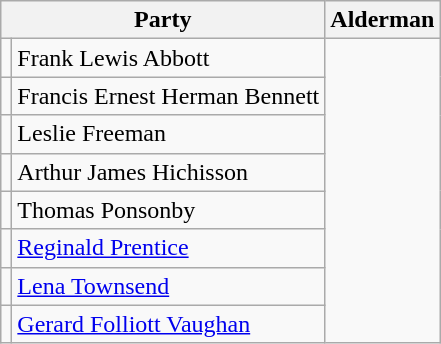<table class="wikitable">
<tr>
<th colspan="2">Party</th>
<th>Alderman</th>
</tr>
<tr>
<td></td>
<td>Frank Lewis Abbott</td>
</tr>
<tr>
<td></td>
<td>Francis Ernest Herman Bennett</td>
</tr>
<tr>
<td></td>
<td>Leslie Freeman</td>
</tr>
<tr>
<td></td>
<td>Arthur James Hichisson</td>
</tr>
<tr>
<td></td>
<td>Thomas Ponsonby</td>
</tr>
<tr>
<td></td>
<td><a href='#'>Reginald Prentice</a></td>
</tr>
<tr>
<td></td>
<td><a href='#'>Lena Townsend</a></td>
</tr>
<tr>
<td></td>
<td><a href='#'>Gerard Folliott Vaughan</a></td>
</tr>
</table>
